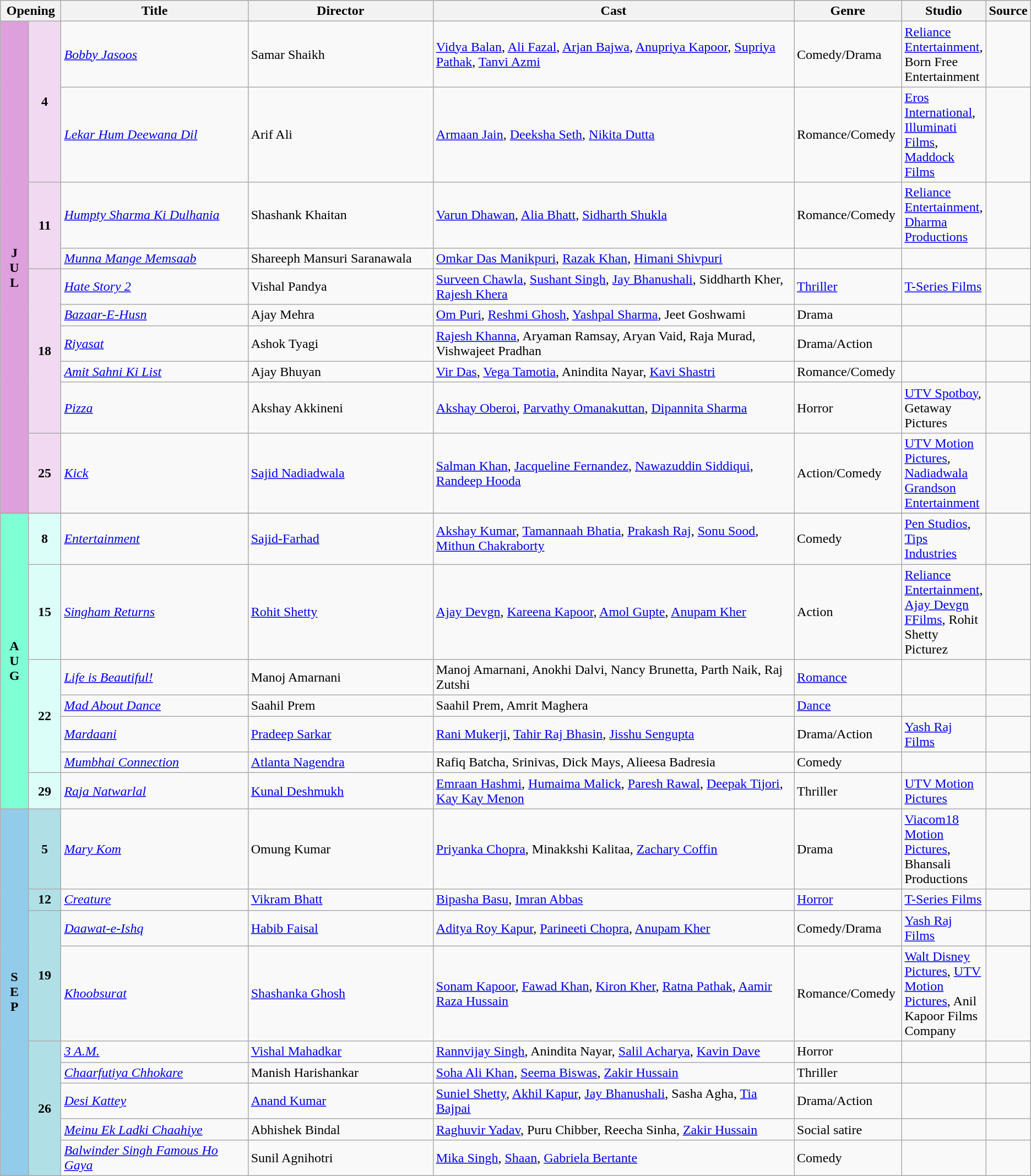<table class="wikitable">
<tr style="background:#b0e0e6; text-align:center;">
<th colspan="2" style="width:6%;"><strong>Opening</strong></th>
<th style="width:20%;"><strong>Title</strong></th>
<th style="width:20%;"><strong>Director</strong></th>
<th style="width:40%;"><strong>Cast</strong></th>
<th style="width:10.5%;"><strong>Genre</strong></th>
<th>Studio</th>
<th>Source</th>
</tr>
<tr July>
<td rowspan="10" style="text-align:center; background:plum; textcolor:#000;"><strong>J<br>U<br>L</strong></td>
<td rowspan="2" style="text-align:center;background:#f1daf1;"><strong>4</strong></td>
<td><em><a href='#'>Bobby Jasoos</a></em></td>
<td>Samar Shaikh</td>
<td><a href='#'>Vidya Balan</a>, <a href='#'>Ali Fazal</a>, <a href='#'>Arjan Bajwa</a>, <a href='#'>Anupriya Kapoor</a>, <a href='#'>Supriya Pathak</a>, <a href='#'>Tanvi Azmi</a></td>
<td>Comedy/Drama</td>
<td><a href='#'>Reliance Entertainment</a>, Born Free Entertainment</td>
<td></td>
</tr>
<tr>
<td><em><a href='#'>Lekar Hum Deewana Dil</a></em></td>
<td>Arif Ali</td>
<td><a href='#'>Armaan Jain</a>, <a href='#'>Deeksha Seth</a>, <a href='#'>Nikita Dutta</a></td>
<td>Romance/Comedy</td>
<td><a href='#'>Eros International</a>, <a href='#'>Illuminati Films</a>, <a href='#'>Maddock Films</a></td>
<td></td>
</tr>
<tr>
<td rowspan="2" style="text-align:center;background:#f1daf1;"><strong>11</strong></td>
<td><em><a href='#'>Humpty Sharma Ki Dulhania</a></em></td>
<td>Shashank Khaitan</td>
<td><a href='#'>Varun Dhawan</a>, <a href='#'>Alia Bhatt</a>, <a href='#'>Sidharth Shukla</a></td>
<td>Romance/Comedy</td>
<td><a href='#'>Reliance Entertainment</a>, <a href='#'>Dharma Productions</a></td>
<td></td>
</tr>
<tr>
<td><em><a href='#'>Munna Mange Memsaab</a></em></td>
<td>Shareeph Mansuri Saranawala</td>
<td><a href='#'>Omkar Das Manikpuri</a>, <a href='#'>Razak Khan</a>, <a href='#'>Himani Shivpuri</a></td>
<td></td>
<td></td>
<td></td>
</tr>
<tr>
<td rowspan="5" style="text-align:center;background:#f1daf1;"><strong>18</strong></td>
<td><em><a href='#'>Hate Story 2</a></em></td>
<td>Vishal Pandya</td>
<td><a href='#'>Surveen Chawla</a>, <a href='#'>Sushant Singh</a>, <a href='#'>Jay Bhanushali</a>, Siddharth Kher, <a href='#'>Rajesh Khera</a></td>
<td><a href='#'>Thriller</a></td>
<td><a href='#'>T-Series Films</a></td>
<td></td>
</tr>
<tr>
<td><em><a href='#'>Bazaar-E-Husn</a></em></td>
<td>Ajay Mehra</td>
<td><a href='#'>Om Puri</a>, <a href='#'>Reshmi Ghosh</a>, <a href='#'>Yashpal Sharma</a>, Jeet Goshwami</td>
<td>Drama</td>
<td></td>
<td></td>
</tr>
<tr>
<td><em><a href='#'>Riyasat</a></em></td>
<td>Ashok Tyagi</td>
<td><a href='#'>Rajesh Khanna</a>, Aryaman Ramsay, Aryan Vaid, Raja Murad, Vishwajeet Pradhan</td>
<td>Drama/Action</td>
<td></td>
<td></td>
</tr>
<tr>
<td><em><a href='#'>Amit Sahni Ki List</a></em></td>
<td>Ajay Bhuyan</td>
<td><a href='#'>Vir Das</a>, <a href='#'>Vega Tamotia</a>, Anindita Nayar, <a href='#'>Kavi Shastri</a></td>
<td>Romance/Comedy</td>
<td></td>
<td></td>
</tr>
<tr>
<td><em><a href='#'>Pizza</a></em></td>
<td>Akshay Akkineni</td>
<td><a href='#'>Akshay Oberoi</a>, <a href='#'>Parvathy Omanakuttan</a>, <a href='#'>Dipannita Sharma</a></td>
<td>Horror</td>
<td><a href='#'>UTV Spotboy</a>, Getaway Pictures</td>
<td></td>
</tr>
<tr>
<td rowspan="1" style="text-align:center;background:#f1daf1;"><strong>25</strong></td>
<td><em><a href='#'>Kick</a></em></td>
<td><a href='#'>Sajid Nadiadwala</a></td>
<td><a href='#'>Salman Khan</a>, <a href='#'>Jacqueline Fernandez</a>, <a href='#'>Nawazuddin Siddiqui</a>, <a href='#'>Randeep Hooda</a></td>
<td>Action/Comedy</td>
<td><a href='#'>UTV Motion Pictures</a>, <a href='#'>Nadiadwala Grandson Entertainment</a></td>
<td></td>
</tr>
<tr>
</tr>
<tr August>
<td rowspan="7" style="text-align:center; background:#7FFFD4; textcolor:#000;"><strong>A<br>U<br>G</strong></td>
<td rowspan="1" style="text-align:center;background:#DBFFF8;"><strong>8</strong></td>
<td><em><a href='#'>Entertainment</a></em></td>
<td><a href='#'>Sajid-Farhad</a></td>
<td><a href='#'>Akshay Kumar</a>, <a href='#'>Tamannaah Bhatia</a>, <a href='#'>Prakash Raj</a>, <a href='#'>Sonu Sood</a>, <a href='#'>Mithun Chakraborty</a></td>
<td>Comedy</td>
<td><a href='#'>Pen Studios</a>, <a href='#'>Tips Industries</a></td>
<td></td>
</tr>
<tr>
<td rowspan="1" style="text-align:center;background:#DBFFF8;"><strong>15</strong></td>
<td><em><a href='#'>Singham Returns</a></em></td>
<td><a href='#'>Rohit Shetty</a></td>
<td><a href='#'>Ajay Devgn</a>, <a href='#'>Kareena Kapoor</a>, <a href='#'>Amol Gupte</a>, <a href='#'>Anupam Kher</a></td>
<td>Action</td>
<td><a href='#'>Reliance Entertainment</a>, <a href='#'>Ajay Devgn FFilms</a>, Rohit Shetty Picturez</td>
<td></td>
</tr>
<tr>
<td rowspan="4" style="text-align:center;background:#DBFFF8;"><strong>22</strong></td>
<td><em><a href='#'>Life is Beautiful!</a></em></td>
<td>Manoj Amarnani</td>
<td>Manoj Amarnani, Anokhi Dalvi, Nancy Brunetta, Parth Naik, Raj Zutshi</td>
<td><a href='#'>Romance</a></td>
<td></td>
<td></td>
</tr>
<tr>
<td><em><a href='#'>Mad About Dance</a></em></td>
<td>Saahil Prem</td>
<td>Saahil Prem, Amrit Maghera</td>
<td><a href='#'>Dance</a></td>
<td></td>
<td></td>
</tr>
<tr>
<td><em><a href='#'>Mardaani</a></em></td>
<td><a href='#'>Pradeep Sarkar</a></td>
<td><a href='#'>Rani Mukerji</a>, <a href='#'>Tahir Raj Bhasin</a>, <a href='#'>Jisshu Sengupta</a></td>
<td>Drama/Action</td>
<td><a href='#'>Yash Raj Films</a></td>
<td></td>
</tr>
<tr>
<td><em><a href='#'>Mumbhai Connection</a></em></td>
<td><a href='#'>Atlanta Nagendra</a></td>
<td>Rafiq Batcha, Srinivas, Dick Mays, Alieesa Badresia</td>
<td>Comedy</td>
<td></td>
<td></td>
</tr>
<tr>
<td rowspan="1" style="text-align:center;background:#DBFFF8;"><strong>29</strong></td>
<td><em><a href='#'>Raja Natwarlal</a></em></td>
<td><a href='#'>Kunal Deshmukh</a></td>
<td><a href='#'>Emraan Hashmi</a>, <a href='#'>Humaima Malick</a>, <a href='#'>Paresh Rawal</a>, <a href='#'>Deepak Tijori</a>, <a href='#'>Kay Kay Menon</a></td>
<td>Thriller</td>
<td><a href='#'>UTV Motion Pictures</a></td>
<td></td>
</tr>
<tr September>
<td rowspan="9" style="text-align:center; background:#93CCEA; textcolor:#000;"><strong>S<br>E<br>P</strong></td>
<td rowspan="1" style="text-align:center;background:#B0E0E6;"><strong>5</strong></td>
<td><em><a href='#'>Mary Kom</a></em></td>
<td>Omung Kumar</td>
<td><a href='#'>Priyanka Chopra</a>, Minakkshi Kalitaa, <a href='#'>Zachary Coffin</a></td>
<td>Drama</td>
<td><a href='#'>Viacom18 Motion Pictures</a>, Bhansali Productions</td>
<td></td>
</tr>
<tr>
<td style="text-align:center;background:#B0E0E6;"><strong>12</strong></td>
<td><em><a href='#'>Creature</a></em></td>
<td><a href='#'>Vikram Bhatt</a></td>
<td><a href='#'>Bipasha Basu</a>, <a href='#'>Imran Abbas</a></td>
<td><a href='#'>Horror</a></td>
<td><a href='#'>T-Series Films</a></td>
<td></td>
</tr>
<tr>
<td rowspan="2" style="text-align:center;background:#B0E0E6;"><strong>19</strong></td>
<td><em><a href='#'>Daawat-e-Ishq</a></em></td>
<td><a href='#'>Habib Faisal</a></td>
<td><a href='#'>Aditya Roy Kapur</a>, <a href='#'>Parineeti Chopra</a>, <a href='#'>Anupam Kher</a></td>
<td>Comedy/Drama</td>
<td><a href='#'>Yash Raj Films</a></td>
<td></td>
</tr>
<tr>
<td><em><a href='#'>Khoobsurat</a></em></td>
<td><a href='#'>Shashanka Ghosh</a></td>
<td><a href='#'>Sonam Kapoor</a>, <a href='#'>Fawad Khan</a>, <a href='#'>Kiron Kher</a>, <a href='#'>Ratna Pathak</a>, <a href='#'>Aamir Raza Hussain</a></td>
<td>Romance/Comedy</td>
<td><a href='#'>Walt Disney Pictures</a>, <a href='#'>UTV Motion Pictures</a>, Anil Kapoor Films Company</td>
<td></td>
</tr>
<tr>
<td rowspan="5" style="text-align:center;background:#B0E0E6;"><strong>26</strong></td>
<td><em><a href='#'>3 A.M.</a></em></td>
<td><a href='#'>Vishal Mahadkar</a></td>
<td><a href='#'>Rannvijay Singh</a>, Anindita Nayar, <a href='#'>Salil Acharya</a>, <a href='#'>Kavin Dave</a></td>
<td>Horror</td>
<td></td>
<td></td>
</tr>
<tr>
<td><em><a href='#'>Chaarfutiya Chhokare</a></em></td>
<td>Manish Harishankar</td>
<td><a href='#'>Soha Ali Khan</a>, <a href='#'>Seema Biswas</a>, <a href='#'>Zakir Hussain</a></td>
<td>Thriller</td>
<td></td>
<td></td>
</tr>
<tr>
<td><em><a href='#'>Desi Kattey</a></em></td>
<td><a href='#'>Anand Kumar</a></td>
<td><a href='#'>Suniel Shetty</a>, <a href='#'>Akhil Kapur</a>, <a href='#'>Jay Bhanushali</a>, Sasha Agha, <a href='#'>Tia Bajpai</a></td>
<td>Drama/Action</td>
<td></td>
<td></td>
</tr>
<tr>
<td><em><a href='#'>Meinu Ek Ladki Chaahiye</a></em></td>
<td>Abhishek Bindal</td>
<td><a href='#'>Raghuvir Yadav</a>,  Puru Chibber, Reecha Sinha, <a href='#'>Zakir Hussain</a></td>
<td>Social satire</td>
<td></td>
<td></td>
</tr>
<tr>
<td><em><a href='#'>Balwinder Singh Famous Ho Gaya</a></em></td>
<td>Sunil Agnihotri</td>
<td><a href='#'>Mika Singh</a>, <a href='#'>Shaan</a>, <a href='#'>Gabriela Bertante</a></td>
<td>Comedy</td>
<td></td>
<td></td>
</tr>
</table>
